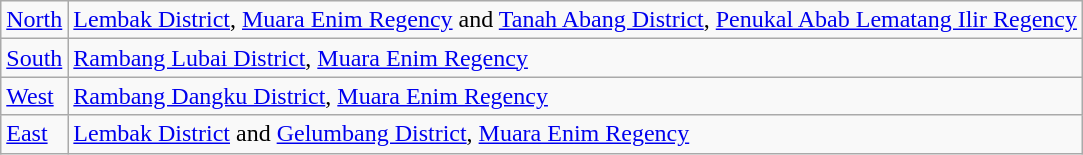<table class="wikitable">
<tr>
<td><a href='#'>North</a></td>
<td><a href='#'>Lembak District</a>, <a href='#'>Muara Enim Regency</a> and <a href='#'>Tanah Abang District</a>, <a href='#'>Penukal Abab Lematang Ilir Regency</a></td>
</tr>
<tr>
<td><a href='#'>South</a></td>
<td><a href='#'>Rambang Lubai District</a>, <a href='#'>Muara Enim Regency</a></td>
</tr>
<tr>
<td><a href='#'>West</a></td>
<td><a href='#'>Rambang Dangku District</a>, <a href='#'>Muara Enim Regency</a></td>
</tr>
<tr>
<td><a href='#'>East</a></td>
<td><a href='#'>Lembak District</a> and <a href='#'>Gelumbang District</a>, <a href='#'>Muara Enim Regency</a></td>
</tr>
</table>
